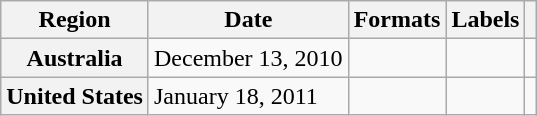<table class="wikitable plainrowheaders">
<tr>
<th scope="col">Region</th>
<th scope="col">Date</th>
<th scope="col">Formats</th>
<th scope="col">Labels</th>
<th scope="col"></th>
</tr>
<tr>
<th scope="row">Australia</th>
<td>December 13, 2010</td>
<td></td>
<td></td>
<td align="center"></td>
</tr>
<tr>
<th scope="row">United States</th>
<td>January 18, 2011</td>
<td></td>
<td></td>
<td align="center"></td>
</tr>
</table>
